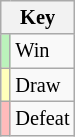<table class="wikitable" style="font-size: 85%">
<tr>
<th colspan="2">Key</th>
</tr>
<tr>
<td bgcolor=#BBF3BB></td>
<td>Win</td>
</tr>
<tr>
<td bgcolor=#FFFFBB></td>
<td>Draw</td>
</tr>
<tr>
<td bgcolor=#FFBBBB></td>
<td>Defeat</td>
</tr>
</table>
